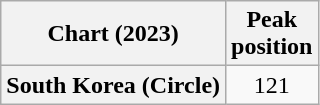<table class="wikitable plainrowheaders" style="text-align:center">
<tr>
<th scope="col">Chart (2023)</th>
<th scope="col">Peak<br>position</th>
</tr>
<tr>
<th scope="row">South Korea (Circle)</th>
<td>121</td>
</tr>
</table>
